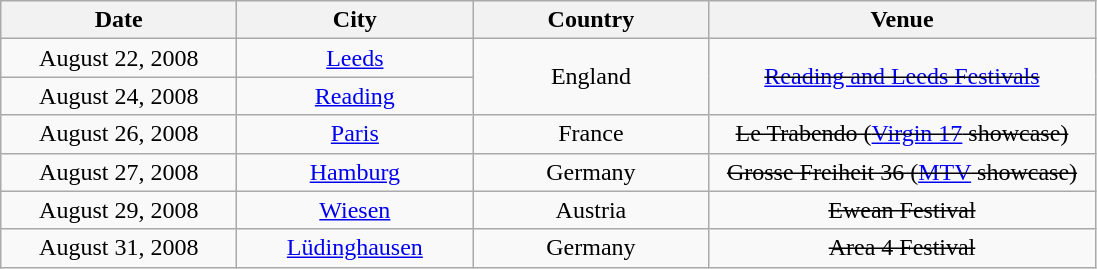<table class="wikitable" style="text-align:center;">
<tr>
<th width="150">Date</th>
<th width="150">City</th>
<th width="150">Country</th>
<th width="250">Venue</th>
</tr>
<tr>
<td>August 22, 2008</td>
<td><a href='#'>Leeds</a></td>
<td rowspan="2">England</td>
<td rowspan="2"><s><a href='#'>Reading and Leeds Festivals</a></s></td>
</tr>
<tr>
<td>August 24, 2008</td>
<td><a href='#'>Reading</a></td>
</tr>
<tr>
<td>August 26, 2008</td>
<td><a href='#'>Paris</a></td>
<td>France</td>
<td><s>Le Trabendo (<a href='#'>Virgin 17</a> showcase)</s></td>
</tr>
<tr>
<td>August 27, 2008</td>
<td><a href='#'>Hamburg</a></td>
<td>Germany</td>
<td><s>Grosse Freiheit 36 (<a href='#'>MTV</a> showcase)</s></td>
</tr>
<tr>
<td>August 29, 2008</td>
<td><a href='#'>Wiesen</a></td>
<td>Austria</td>
<td><s>Ewean Festival</s></td>
</tr>
<tr>
<td>August 31, 2008</td>
<td><a href='#'>Lüdinghausen</a></td>
<td>Germany</td>
<td><s>Area 4 Festival</s></td>
</tr>
</table>
